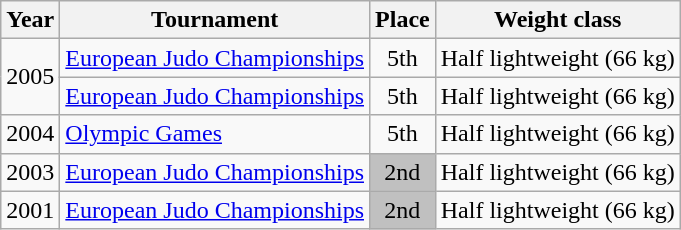<table class=wikitable>
<tr>
<th>Year</th>
<th>Tournament</th>
<th>Place</th>
<th>Weight class</th>
</tr>
<tr>
<td rowspan=2>2005</td>
<td><a href='#'>European Judo Championships</a></td>
<td align="center">5th</td>
<td>Half lightweight (66 kg)</td>
</tr>
<tr>
<td><a href='#'>European Judo Championships</a></td>
<td align="center">5th</td>
<td>Half lightweight (66 kg)</td>
</tr>
<tr>
<td>2004</td>
<td><a href='#'>Olympic Games</a></td>
<td align="center">5th</td>
<td>Half lightweight (66 kg)</td>
</tr>
<tr>
<td>2003</td>
<td><a href='#'>European Judo Championships</a></td>
<td bgcolor="silver" align="center">2nd</td>
<td>Half lightweight (66 kg)</td>
</tr>
<tr>
<td>2001</td>
<td><a href='#'>European Judo Championships</a></td>
<td bgcolor="silver" align="center">2nd</td>
<td>Half lightweight (66 kg)</td>
</tr>
</table>
